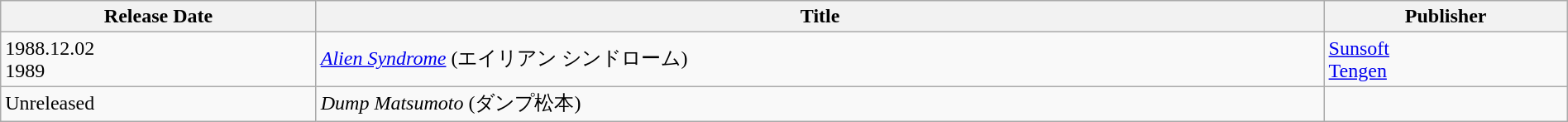<table class="wikitable" style="width:100%;">
<tr>
<th>Release Date</th>
<th>Title</th>
<th>Publisher</th>
</tr>
<tr>
<td>1988.12.02 <br>1989 </td>
<td><em><a href='#'>Alien Syndrome</a></em> (エイリアン シンドローム)</td>
<td><a href='#'>Sunsoft</a> <br><a href='#'>Tengen</a> </td>
</tr>
<tr>
<td>Unreleased</td>
<td><em>Dump Matsumoto</em> (ダンプ松本)</td>
<td></td>
</tr>
</table>
